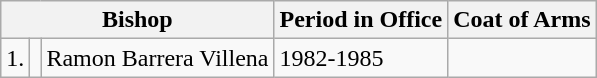<table class="wikitable">
<tr>
<th colspan="3">Bishop</th>
<th>Period in Office</th>
<th>Coat of Arms</th>
</tr>
<tr>
<td>1.</td>
<td></td>
<td>Ramon Barrera Villena</td>
<td>1982-1985</td>
<td></td>
</tr>
</table>
